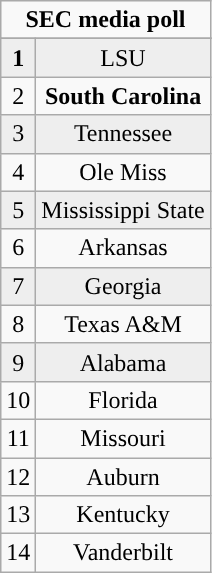<table class="wikitable" style="display: inline-table;">
<tr>
<td align="center" Colspan="3"><strong>SEC media poll</strong></td>
</tr>
<tr align="center">
</tr>
<tr align="center" style="background:#eeeeee;">
<td><strong>1</strong></td>
<td>LSU</td>
</tr>
<tr align="center">
<td>2</td>
<td><strong>South Carolina</strong></td>
</tr>
<tr align="center" style="background:#eeeeee;">
<td>3</td>
<td>Tennessee</td>
</tr>
<tr align="center">
<td>4</td>
<td>Ole Miss</td>
</tr>
<tr align="center" style="background:#eeeeee;">
<td>5</td>
<td>Mississippi State</td>
</tr>
<tr align="center">
<td>6</td>
<td>Arkansas</td>
</tr>
<tr align="center" style="background:#eeeeee;">
<td>7</td>
<td>Georgia</td>
</tr>
<tr align="center">
<td>8</td>
<td>Texas A&M</td>
</tr>
<tr align="center" style="background:#eeeeee;">
<td>9</td>
<td>Alabama</td>
</tr>
<tr align="center">
<td>10</td>
<td>Florida</td>
</tr>
<tr align="center">
<td>11</td>
<td>Missouri</td>
</tr>
<tr align="center">
<td>12</td>
<td>Auburn</td>
</tr>
<tr align="center">
<td>13</td>
<td>Kentucky</td>
</tr>
<tr align="center">
<td>14</td>
<td>Vanderbilt</td>
</tr>
</table>
